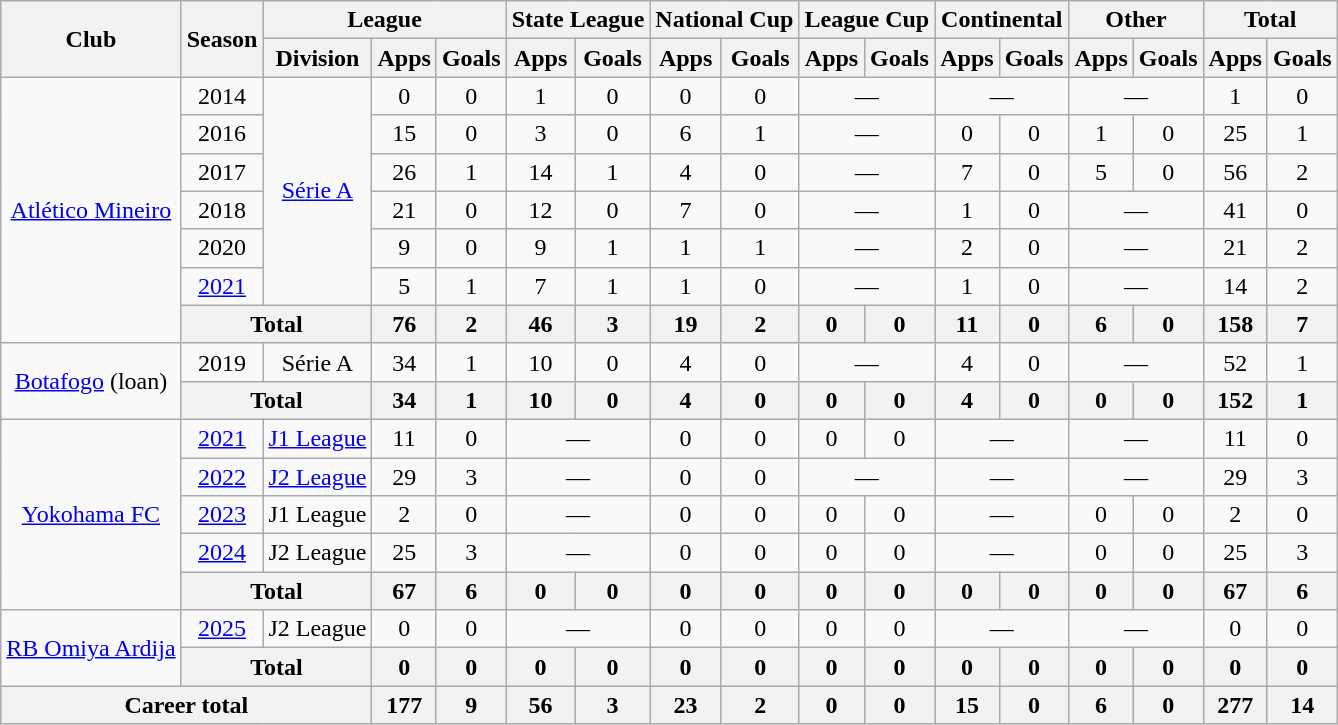<table class="wikitable" style="text-align:center">
<tr>
<th rowspan="2">Club</th>
<th rowspan="2">Season</th>
<th colspan="3">League</th>
<th colspan="2">State League</th>
<th colspan="2">National Cup</th>
<th colspan="2">League Cup</th>
<th colspan="2">Continental</th>
<th colspan="2">Other</th>
<th colspan="2">Total</th>
</tr>
<tr>
<th>Division</th>
<th>Apps</th>
<th>Goals</th>
<th>Apps</th>
<th>Goals</th>
<th>Apps</th>
<th>Goals</th>
<th>Apps</th>
<th>Goals</th>
<th>Apps</th>
<th>Goals</th>
<th>Apps</th>
<th>Goals</th>
<th>Apps</th>
<th>Goals</th>
</tr>
<tr>
<td rowspan="7"><a href='#'>Atlético Mineiro</a></td>
<td>2014</td>
<td rowspan="6"><a href='#'>Série A</a></td>
<td>0</td>
<td>0</td>
<td>1</td>
<td>0</td>
<td>0</td>
<td>0</td>
<td colspan="2">—</td>
<td colspan="2">—</td>
<td colspan="2">—</td>
<td>1</td>
<td>0</td>
</tr>
<tr>
<td>2016</td>
<td>15</td>
<td>0</td>
<td>3</td>
<td>0</td>
<td>6</td>
<td>1</td>
<td colspan="2">—</td>
<td>0</td>
<td>0</td>
<td>1</td>
<td>0</td>
<td>25</td>
<td>1</td>
</tr>
<tr>
<td>2017</td>
<td>26</td>
<td>1</td>
<td>14</td>
<td>1</td>
<td>4</td>
<td>0</td>
<td colspan="2">—</td>
<td>7</td>
<td>0</td>
<td>5</td>
<td>0</td>
<td>56</td>
<td>2</td>
</tr>
<tr>
<td>2018</td>
<td>21</td>
<td>0</td>
<td>12</td>
<td>0</td>
<td>7</td>
<td>0</td>
<td colspan="2">—</td>
<td>1</td>
<td>0</td>
<td colspan="2">—</td>
<td>41</td>
<td>0</td>
</tr>
<tr>
<td>2020</td>
<td>9</td>
<td>0</td>
<td>9</td>
<td>1</td>
<td>1</td>
<td>1</td>
<td colspan="2">—</td>
<td>2</td>
<td>0</td>
<td colspan="2">—</td>
<td>21</td>
<td>2</td>
</tr>
<tr>
<td><a href='#'>2021</a></td>
<td>5</td>
<td>1</td>
<td>7</td>
<td>1</td>
<td>1</td>
<td>0</td>
<td colspan="2">—</td>
<td>1</td>
<td>0</td>
<td colspan="2">—</td>
<td>14</td>
<td>2</td>
</tr>
<tr>
<th colspan="2">Total</th>
<th>76</th>
<th>2</th>
<th>46</th>
<th>3</th>
<th>19</th>
<th>2</th>
<th>0</th>
<th>0</th>
<th>11</th>
<th>0</th>
<th>6</th>
<th>0</th>
<th>158</th>
<th>7</th>
</tr>
<tr>
<td rowspan="2"><a href='#'>Botafogo</a> (loan)</td>
<td>2019</td>
<td>Série A</td>
<td>34</td>
<td>1</td>
<td>10</td>
<td>0</td>
<td>4</td>
<td>0</td>
<td colspan="2">—</td>
<td>4</td>
<td>0</td>
<td colspan="2">—</td>
<td>52</td>
<td>1</td>
</tr>
<tr>
<th colspan="2">Total</th>
<th>34</th>
<th>1</th>
<th>10</th>
<th>0</th>
<th>4</th>
<th>0</th>
<th>0</th>
<th>0</th>
<th>4</th>
<th>0</th>
<th>0</th>
<th>0</th>
<th>152</th>
<th>1</th>
</tr>
<tr>
<td rowspan="5"><a href='#'>Yokohama FC</a></td>
<td><a href='#'>2021</a></td>
<td><a href='#'>J1 League</a></td>
<td>11</td>
<td>0</td>
<td colspan="2">—</td>
<td>0</td>
<td>0</td>
<td>0</td>
<td>0</td>
<td colspan="2">—</td>
<td colspan="2">—</td>
<td>11</td>
<td>0</td>
</tr>
<tr>
<td><a href='#'>2022</a></td>
<td><a href='#'>J2 League</a></td>
<td>29</td>
<td>3</td>
<td colspan="2">—</td>
<td>0</td>
<td>0</td>
<td colspan="2">—</td>
<td colspan="2">—</td>
<td colspan="2">—</td>
<td>29</td>
<td>3</td>
</tr>
<tr>
<td><a href='#'>2023</a></td>
<td>J1 League</td>
<td>2</td>
<td>0</td>
<td colspan="2">—</td>
<td>0</td>
<td>0</td>
<td>0</td>
<td>0</td>
<td colspan="2">—</td>
<td>0</td>
<td>0</td>
<td>2</td>
<td>0</td>
</tr>
<tr>
<td><a href='#'>2024</a></td>
<td>J2 League</td>
<td>25</td>
<td>3</td>
<td colspan="2">—</td>
<td>0</td>
<td>0</td>
<td>0</td>
<td>0</td>
<td colspan="2">—</td>
<td>0</td>
<td>0</td>
<td>25</td>
<td>3</td>
</tr>
<tr>
<th colspan="2">Total</th>
<th>67</th>
<th>6</th>
<th>0</th>
<th>0</th>
<th>0</th>
<th>0</th>
<th>0</th>
<th>0</th>
<th>0</th>
<th>0</th>
<th>0</th>
<th>0</th>
<th>67</th>
<th>6</th>
</tr>
<tr>
<td rowspan="2"><a href='#'>RB Omiya Ardija</a></td>
<td><a href='#'>2025</a></td>
<td>J2 League</td>
<td>0</td>
<td>0</td>
<td colspan="2">—</td>
<td>0</td>
<td>0</td>
<td>0</td>
<td>0</td>
<td colspan="2">—</td>
<td colspan="2">—</td>
<td>0</td>
<td>0</td>
</tr>
<tr>
<th colspan="2">Total</th>
<th>0</th>
<th>0</th>
<th>0</th>
<th>0</th>
<th>0</th>
<th>0</th>
<th>0</th>
<th>0</th>
<th>0</th>
<th>0</th>
<th>0</th>
<th>0</th>
<th>0</th>
<th>0</th>
</tr>
<tr>
<th colspan="3">Career total</th>
<th>177</th>
<th>9</th>
<th>56</th>
<th>3</th>
<th>23</th>
<th>2</th>
<th>0</th>
<th>0</th>
<th>15</th>
<th>0</th>
<th>6</th>
<th>0</th>
<th>277</th>
<th>14</th>
</tr>
</table>
